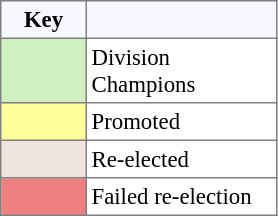<table bgcolor="#f7f8ff" cellpadding="3" cellspacing="0" border="1" style="font-size: 95%; border: gray solid 1px; border-collapse: collapse;text-align:center;">
<tr>
<th width=50>Key</th>
<th width=120></th>
</tr>
<tr>
<td style="background:#D0F0C0;" width="20"></td>
<td bgcolor="#ffffff" align="left">Division Champions</td>
</tr>
<tr>
<td style="background:#FFFF99;" width="20"></td>
<td bgcolor="#ffffff" align="left">Promoted</td>
</tr>
<tr>
<td style="background: #eee5de" width="20"></td>
<td bgcolor="#ffffff" align=left>Re-elected</td>
</tr>
<tr>
<td style="background: #F08080" width="20"></td>
<td bgcolor="#ffffff" align="left">Failed re-election</td>
</tr>
</table>
